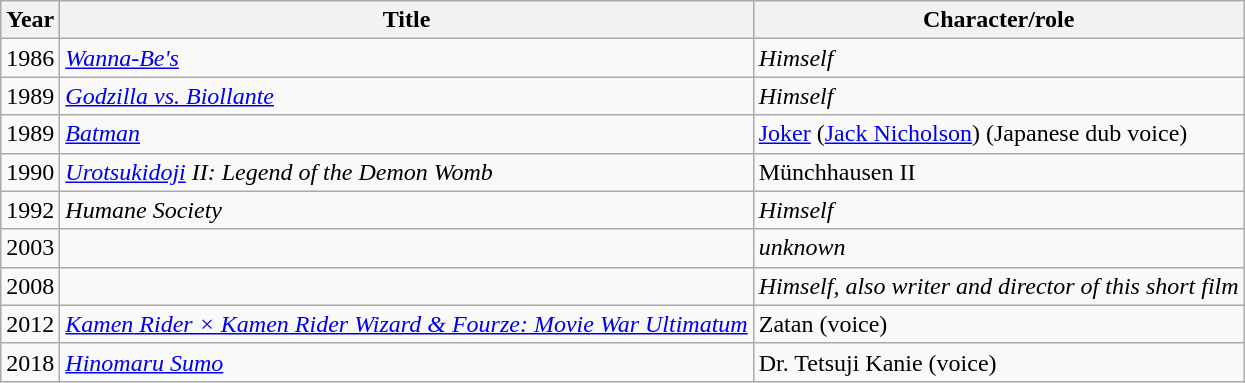<table class="wikitable">
<tr>
<th>Year</th>
<th>Title</th>
<th>Character/role</th>
</tr>
<tr>
<td>1986</td>
<td><em><a href='#'>Wanna-Be's</a></em></td>
<td><em>Himself</em></td>
</tr>
<tr>
<td>1989</td>
<td><em><a href='#'>Godzilla vs. Biollante</a></em></td>
<td><em>Himself</em></td>
</tr>
<tr>
<td>1989</td>
<td><em><a href='#'>Batman</a></em></td>
<td><a href='#'>Joker</a> (<a href='#'>Jack Nicholson</a>) (Japanese dub voice)</td>
</tr>
<tr>
<td>1990</td>
<td><em><a href='#'>Urotsukidoji</a> II: Legend of the Demon Womb</em></td>
<td>Münchhausen II</td>
</tr>
<tr>
<td>1992</td>
<td><em>Humane Society</em></td>
<td><em>Himself</em></td>
</tr>
<tr>
<td>2003</td>
<td></td>
<td><em>unknown</em></td>
</tr>
<tr>
<td>2008</td>
<td></td>
<td><em>Himself, also writer and director of this short film</em></td>
</tr>
<tr>
<td>2012</td>
<td><em><a href='#'>Kamen Rider × Kamen Rider Wizard & Fourze: Movie War Ultimatum</a></em></td>
<td>Zatan (voice)</td>
</tr>
<tr>
<td>2018</td>
<td><em><a href='#'>Hinomaru Sumo</a></em></td>
<td>Dr. Tetsuji Kanie (voice)</td>
</tr>
</table>
